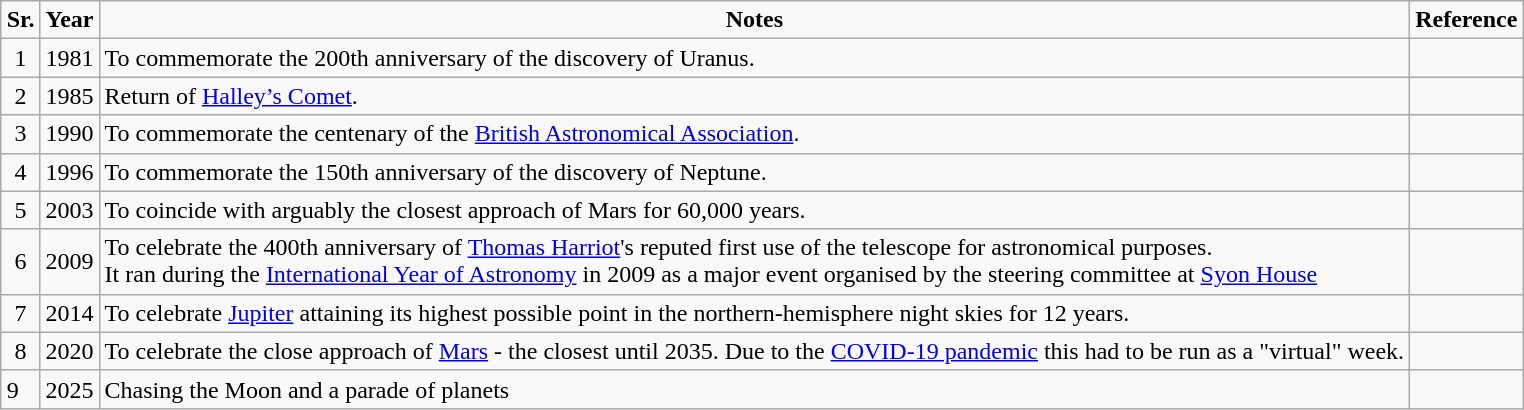<table class="wikitable" style="margin: 1em auto 1em auto;">
<tr style="text-align:center;">
<td><strong>Sr.</strong></td>
<td><strong>Year</strong></td>
<td><strong>Notes</strong></td>
<td><strong>Reference</strong></td>
</tr>
<tr>
<td style="text-align:center;">1</td>
<td style="text-align:center;">1981</td>
<td>To commemorate the 200th anniversary of the discovery of Uranus.</td>
<td></td>
</tr>
<tr>
<td style="text-align:center;">2</td>
<td style="text-align:center;">1985</td>
<td>Return of <a href='#'>Halley’s Comet</a>.</td>
<td></td>
</tr>
<tr>
<td style="text-align:center;">3</td>
<td style="text-align:center;">1990</td>
<td>To commemorate the centenary of the <a href='#'>British Astronomical Association</a>.</td>
<td></td>
</tr>
<tr>
<td style="text-align:center;">4</td>
<td style="text-align:center;">1996</td>
<td>To commemorate the 150th anniversary of the discovery of Neptune.</td>
<td></td>
</tr>
<tr>
<td style="text-align:center;">5</td>
<td style="text-align:center;">2003</td>
<td>To coincide with arguably the closest approach of Mars for 60,000 years.</td>
<td></td>
</tr>
<tr>
<td style="text-align:center;">6</td>
<td style="text-align:center;">2009</td>
<td>To celebrate the 400th anniversary of <a href='#'>Thomas Harriot</a>'s reputed first use of the telescope for astronomical purposes.<br>It ran during the <a href='#'>International Year of Astronomy</a> in 2009 as a major event organised by the steering committee at <a href='#'>Syon House</a></td>
<td></td>
</tr>
<tr>
<td style="text-align:center;">7</td>
<td style="text-align:center;">2014</td>
<td>To celebrate <a href='#'>Jupiter</a> attaining its highest possible point in the northern-hemisphere night skies for 12 years.</td>
<td></td>
</tr>
<tr>
<td style="text-align:center;">8</td>
<td style="text-align:center;">2020</td>
<td>To celebrate the close approach of <a href='#'>Mars</a> - the closest until 2035.  Due to the <a href='#'>COVID-19 pandemic</a> this had to be run as a "virtual" week.</td>
<td></td>
</tr>
<tr>
<td>9</td>
<td>2025</td>
<td>Chasing the Moon and a parade of planets</td>
<td></td>
</tr>
</table>
